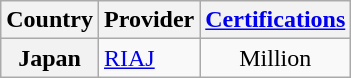<table class="wikitable sortable plainrowheaders">
<tr>
<th>Country</th>
<th>Provider</th>
<th><a href='#'>Certifications</a></th>
</tr>
<tr>
<th scope="row">Japan</th>
<td><a href='#'>RIAJ</a></td>
<td style="text-align:center;">Million</td>
</tr>
</table>
